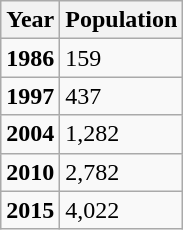<table class="wikitable">
<tr>
<th>Year</th>
<th>Population</th>
</tr>
<tr>
<td><strong>1986</strong></td>
<td>159</td>
</tr>
<tr>
<td><strong>1997</strong></td>
<td>437</td>
</tr>
<tr>
<td><strong>2004</strong></td>
<td>1,282</td>
</tr>
<tr>
<td><strong>2010</strong></td>
<td>2,782</td>
</tr>
<tr>
<td><strong>2015</strong></td>
<td>4,022</td>
</tr>
</table>
